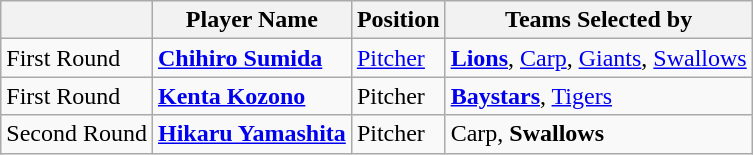<table class="wikitable">
<tr>
<th></th>
<th>Player Name</th>
<th>Position</th>
<th>Teams Selected by</th>
</tr>
<tr>
<td>First Round</td>
<td><strong><a href='#'>Chihiro Sumida</a></strong></td>
<td><a href='#'>Pitcher</a></td>
<td><strong><a href='#'>Lions</a></strong>, <a href='#'>Carp</a>, <a href='#'>Giants</a>, <a href='#'>Swallows</a></td>
</tr>
<tr>
<td>First Round</td>
<td><strong><a href='#'>Kenta Kozono</a></strong></td>
<td>Pitcher</td>
<td><strong><a href='#'>Baystars</a></strong>, <a href='#'>Tigers</a></td>
</tr>
<tr>
<td>Second Round</td>
<td><strong><a href='#'>Hikaru Yamashita</a></strong></td>
<td>Pitcher</td>
<td>Carp, <strong>Swallows</strong></td>
</tr>
</table>
